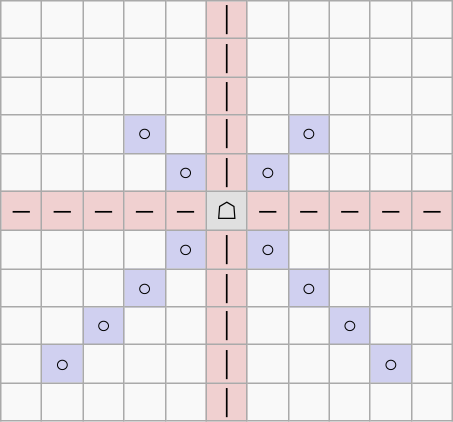<table border="1" class="wikitable">
<tr align=center>
<td width="20"> </td>
<td width="20"> </td>
<td width="20"> </td>
<td width="20"> </td>
<td width="20"> </td>
<td width="20" style="background:#f0d0d0;">│</td>
<td width="20"> </td>
<td width="20"> </td>
<td width="20"> </td>
<td width="20"> </td>
<td width="20"> </td>
</tr>
<tr align=center>
<td> </td>
<td> </td>
<td> </td>
<td> </td>
<td> </td>
<td style="background:#f0d0d0;">│</td>
<td> </td>
<td> </td>
<td> </td>
<td> </td>
<td> </td>
</tr>
<tr align=center>
<td> </td>
<td> </td>
<td> </td>
<td> </td>
<td> </td>
<td style="background:#f0d0d0;">│</td>
<td> </td>
<td> </td>
<td> </td>
<td> </td>
<td> </td>
</tr>
<tr align=center>
<td> </td>
<td> </td>
<td> </td>
<td style="background:#d0d0f0;">○</td>
<td> </td>
<td style="background:#f0d0d0;">│</td>
<td> </td>
<td style="background:#d0d0f0;">○</td>
<td> </td>
<td> </td>
<td> </td>
</tr>
<tr align=center>
<td> </td>
<td> </td>
<td> </td>
<td> </td>
<td style="background:#d0d0f0;">○</td>
<td style="background:#f0d0d0;">│</td>
<td style="background:#d0d0f0;">○</td>
<td> </td>
<td> </td>
<td> </td>
<td> </td>
</tr>
<tr align=center>
<td style="background:#f0d0d0;">─</td>
<td style="background:#f0d0d0;">─</td>
<td style="background:#f0d0d0;">─</td>
<td style="background:#f0d0d0;">─</td>
<td style="background:#f0d0d0;">─</td>
<td style="background:#e0e0e0;">☖</td>
<td style="background:#f0d0d0;">─</td>
<td style="background:#f0d0d0;">─</td>
<td style="background:#f0d0d0;">─</td>
<td style="background:#f0d0d0;">─</td>
<td style="background:#f0d0d0;">─</td>
</tr>
<tr align=center>
<td> </td>
<td> </td>
<td> </td>
<td> </td>
<td style="background:#d0d0f0;">○</td>
<td style="background:#f0d0d0;">│</td>
<td style="background:#d0d0f0;">○</td>
<td> </td>
<td> </td>
<td> </td>
<td> </td>
</tr>
<tr align=center>
<td> </td>
<td> </td>
<td> </td>
<td style="background:#d0d0f0;">○</td>
<td> </td>
<td style="background:#f0d0d0;">│</td>
<td> </td>
<td style="background:#d0d0f0;">○</td>
<td> </td>
<td> </td>
<td> </td>
</tr>
<tr align=center>
<td> </td>
<td> </td>
<td style="background:#d0d0f0;">○</td>
<td> </td>
<td> </td>
<td style="background:#f0d0d0;">│</td>
<td> </td>
<td> </td>
<td style="background:#d0d0f0;">○</td>
<td> </td>
<td> </td>
</tr>
<tr align=center>
<td> </td>
<td style="background:#d0d0f0;">○</td>
<td> </td>
<td> </td>
<td> </td>
<td style="background:#f0d0d0;">│</td>
<td> </td>
<td> </td>
<td> </td>
<td style="background:#d0d0f0;">○</td>
<td> </td>
</tr>
<tr align=center>
<td> </td>
<td> </td>
<td> </td>
<td> </td>
<td> </td>
<td style="background:#f0d0d0;">│</td>
<td> </td>
<td> </td>
<td> </td>
<td> </td>
<td> </td>
</tr>
</table>
